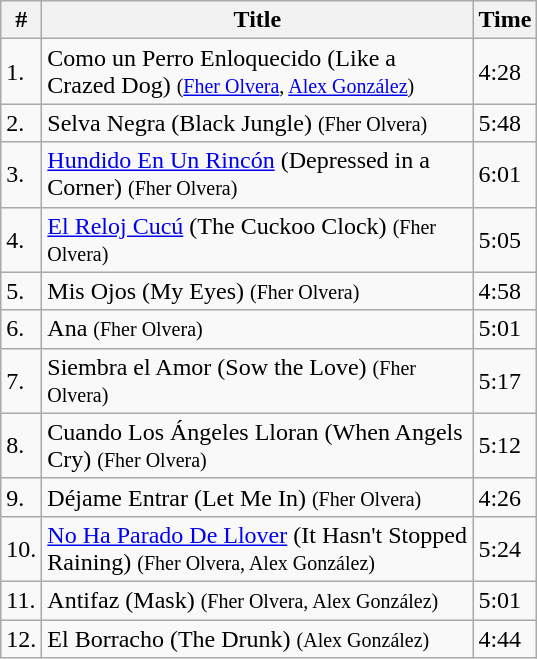<table class="wikitable">
<tr>
<th>#</th>
<th width="280">Title</th>
<th>Time</th>
</tr>
<tr>
<td>1.</td>
<td>Como un Perro Enloquecido (Like a Crazed Dog) <small>(<a href='#'>Fher Olvera</a>, <a href='#'>Alex González</a>)</small></td>
<td>4:28</td>
</tr>
<tr>
<td>2.</td>
<td>Selva Negra (Black Jungle) <small>(Fher Olvera)</small></td>
<td>5:48</td>
</tr>
<tr>
<td>3.</td>
<td><a href='#'>Hundido En Un Rincón</a> (Depressed in a Corner) <small>(Fher Olvera)</small></td>
<td>6:01</td>
</tr>
<tr>
<td>4.</td>
<td><a href='#'>El Reloj Cucú</a> (The Cuckoo Clock) <small>(Fher Olvera)</small></td>
<td>5:05</td>
</tr>
<tr>
<td>5.</td>
<td>Mis Ojos (My Eyes) <small>(Fher Olvera)</small></td>
<td>4:58</td>
</tr>
<tr>
<td>6.</td>
<td>Ana <small>(Fher Olvera)</small></td>
<td>5:01</td>
</tr>
<tr>
<td>7.</td>
<td>Siembra el Amor (Sow the Love) <small>(Fher Olvera)</small></td>
<td>5:17</td>
</tr>
<tr>
<td>8.</td>
<td>Cuando Los Ángeles Lloran (When Angels Cry) <small>(Fher Olvera)</small></td>
<td>5:12</td>
</tr>
<tr>
<td>9.</td>
<td>Déjame Entrar (Let Me In) <small>(Fher Olvera)</small></td>
<td>4:26</td>
</tr>
<tr>
<td>10.</td>
<td><a href='#'>No Ha Parado De Llover</a> (It Hasn't Stopped Raining) <small>(Fher Olvera, Alex González)</small></td>
<td>5:24</td>
</tr>
<tr>
<td>11.</td>
<td>Antifaz (Mask) <small>(Fher Olvera, Alex González)</small></td>
<td>5:01</td>
</tr>
<tr>
<td>12.</td>
<td>El Borracho (The Drunk) <small>(Alex González)</small></td>
<td>4:44</td>
</tr>
</table>
